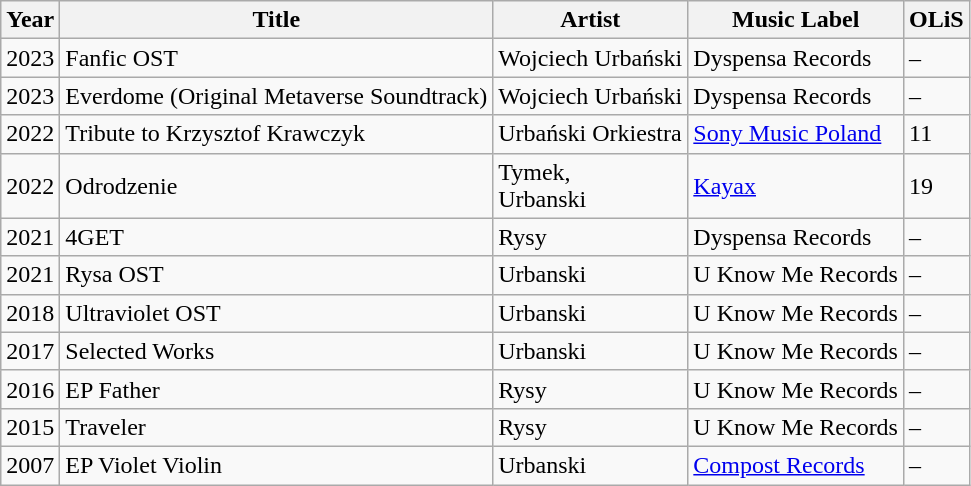<table class="wikitable">
<tr>
<th>Year</th>
<th>Title</th>
<th>Artist</th>
<th>Music Label</th>
<th>OLiS</th>
</tr>
<tr>
<td>2023</td>
<td>Fanfic OST</td>
<td>Wojciech Urbański</td>
<td>Dyspensa Records</td>
<td>–</td>
</tr>
<tr>
<td>2023</td>
<td>Everdome (Original Metaverse Soundtrack)</td>
<td>Wojciech Urbański</td>
<td>Dyspensa Records</td>
<td>–</td>
</tr>
<tr>
<td>2022</td>
<td>Tribute to Krzysztof Krawczyk</td>
<td>Urbański Orkiestra</td>
<td><a href='#'>Sony Music Poland</a></td>
<td>11</td>
</tr>
<tr>
<td>2022</td>
<td>Odrodzenie</td>
<td>Tymek,<br>Urbanski</td>
<td><a href='#'>Kayax</a></td>
<td>19</td>
</tr>
<tr>
<td>2021</td>
<td>4GET</td>
<td>Rysy</td>
<td>Dyspensa Records</td>
<td>–</td>
</tr>
<tr>
<td>2021</td>
<td>Rysa OST</td>
<td>Urbanski</td>
<td>U Know Me Records</td>
<td>–</td>
</tr>
<tr>
<td>2018</td>
<td>Ultraviolet OST</td>
<td>Urbanski</td>
<td>U Know Me Records</td>
<td>–</td>
</tr>
<tr>
<td>2017</td>
<td>Selected Works</td>
<td>Urbanski</td>
<td>U Know Me Records</td>
<td>–</td>
</tr>
<tr>
<td>2016</td>
<td>EP Father</td>
<td>Rysy</td>
<td>U Know Me Records</td>
<td>–</td>
</tr>
<tr>
<td>2015</td>
<td>Traveler</td>
<td>Rysy</td>
<td>U Know Me Records</td>
<td>–</td>
</tr>
<tr>
<td>2007</td>
<td>EP Violet Violin</td>
<td>Urbanski</td>
<td><a href='#'>Compost Records</a></td>
<td>–</td>
</tr>
</table>
